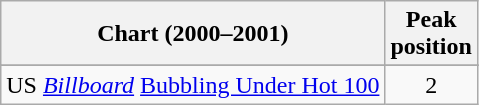<table class="wikitable sortable">
<tr>
<th align="left">Chart (2000–2001)</th>
<th align="center">Peak<br>position</th>
</tr>
<tr>
</tr>
<tr>
<td>US <em><a href='#'>Billboard</a></em> <a href='#'>Bubbling Under Hot 100</a></td>
<td align="center">2</td>
</tr>
</table>
